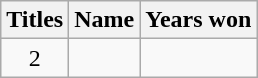<table class="wikitable style="font-size:100%; text-align: left; width:70%">
<tr>
<th>Titles</th>
<th>Name</th>
<th>Years won</th>
</tr>
<tr>
<td align=center>2</td>
<td></td>
<td></td>
</tr>
</table>
